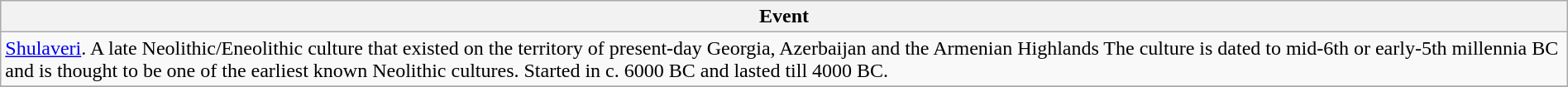<table class="wikitable" width="100%">
<tr>
<th style="width:6%">Event</th>
</tr>
<tr>
<td><a href='#'>Shulaveri</a>. A late Neolithic/Eneolithic culture that existed on the territory of present-day Georgia, Azerbaijan and the Armenian Highlands The culture is dated to mid-6th or early-5th millennia BC and is thought to be one of the earliest known Neolithic cultures. Started in c. 6000 BC and lasted till 4000 BC.</td>
</tr>
<tr>
</tr>
<tr Some of the earliest known traces of >
</tr>
</table>
